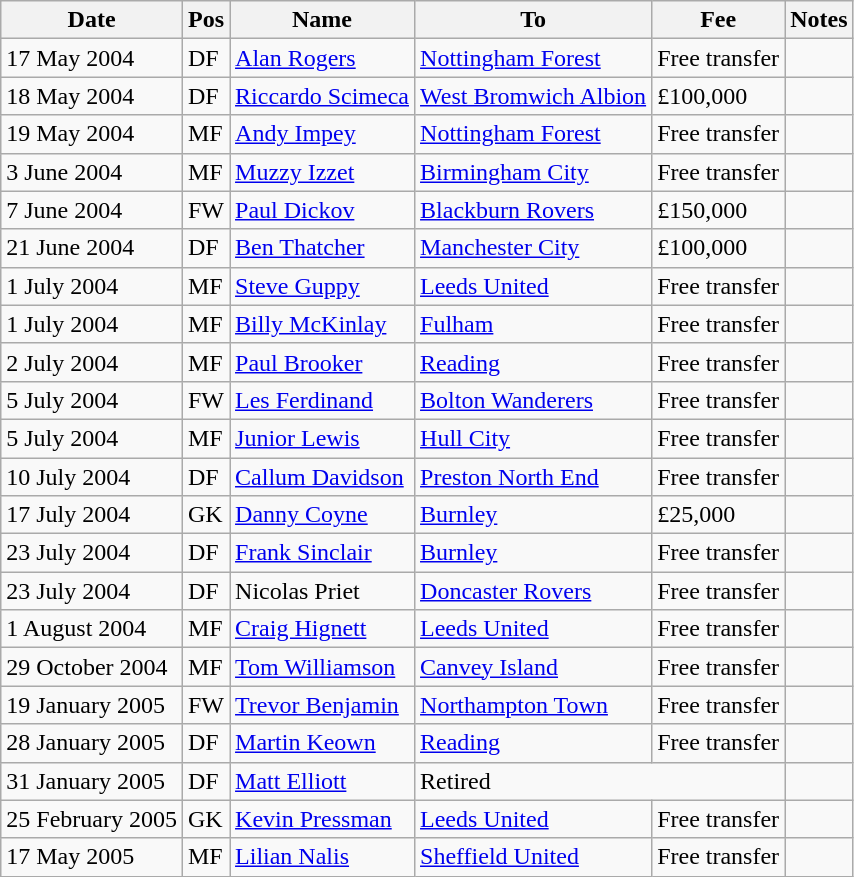<table class="wikitable">
<tr>
<th>Date</th>
<th>Pos</th>
<th>Name</th>
<th>To</th>
<th>Fee</th>
<th>Notes</th>
</tr>
<tr>
<td>17 May 2004</td>
<td>DF</td>
<td> <a href='#'>Alan Rogers</a></td>
<td> <a href='#'>Nottingham Forest</a></td>
<td>Free transfer</td>
<td></td>
</tr>
<tr>
<td>18 May 2004</td>
<td>DF</td>
<td> <a href='#'>Riccardo Scimeca</a></td>
<td> <a href='#'>West Bromwich Albion</a></td>
<td>£100,000</td>
<td></td>
</tr>
<tr>
<td>19 May 2004</td>
<td>MF</td>
<td> <a href='#'>Andy Impey</a></td>
<td> <a href='#'>Nottingham Forest</a></td>
<td>Free transfer</td>
<td></td>
</tr>
<tr>
<td>3 June 2004</td>
<td>MF</td>
<td> <a href='#'>Muzzy Izzet</a></td>
<td> <a href='#'>Birmingham City</a></td>
<td>Free transfer</td>
<td></td>
</tr>
<tr>
<td>7 June 2004</td>
<td>FW</td>
<td> <a href='#'>Paul Dickov</a></td>
<td> <a href='#'>Blackburn Rovers</a></td>
<td>£150,000</td>
<td></td>
</tr>
<tr>
<td>21 June 2004</td>
<td>DF</td>
<td> <a href='#'>Ben Thatcher</a></td>
<td> <a href='#'>Manchester City</a></td>
<td>£100,000</td>
<td></td>
</tr>
<tr>
<td>1 July 2004</td>
<td>MF</td>
<td> <a href='#'>Steve Guppy</a></td>
<td> <a href='#'>Leeds United</a></td>
<td>Free transfer</td>
<td></td>
</tr>
<tr>
<td>1 July 2004</td>
<td>MF</td>
<td> <a href='#'>Billy McKinlay</a></td>
<td> <a href='#'>Fulham</a></td>
<td>Free transfer</td>
<td></td>
</tr>
<tr>
<td>2 July 2004</td>
<td>MF</td>
<td> <a href='#'>Paul Brooker</a></td>
<td> <a href='#'>Reading</a></td>
<td>Free transfer</td>
<td></td>
</tr>
<tr>
<td>5 July 2004</td>
<td>FW</td>
<td> <a href='#'>Les Ferdinand</a></td>
<td> <a href='#'>Bolton Wanderers</a></td>
<td>Free transfer</td>
<td></td>
</tr>
<tr>
<td>5 July 2004</td>
<td>MF</td>
<td> <a href='#'>Junior Lewis</a></td>
<td> <a href='#'>Hull City</a></td>
<td>Free transfer</td>
<td></td>
</tr>
<tr>
<td>10 July 2004</td>
<td>DF</td>
<td> <a href='#'>Callum Davidson</a></td>
<td> <a href='#'>Preston North End</a></td>
<td>Free transfer</td>
<td></td>
</tr>
<tr>
<td>17 July 2004</td>
<td>GK</td>
<td> <a href='#'>Danny Coyne</a></td>
<td> <a href='#'>Burnley</a></td>
<td>£25,000</td>
<td></td>
</tr>
<tr>
<td>23 July 2004</td>
<td>DF</td>
<td> <a href='#'>Frank Sinclair</a></td>
<td> <a href='#'>Burnley</a></td>
<td>Free transfer</td>
<td></td>
</tr>
<tr>
<td>23 July 2004</td>
<td>DF</td>
<td> Nicolas Priet</td>
<td> <a href='#'>Doncaster Rovers</a></td>
<td>Free transfer</td>
<td></td>
</tr>
<tr>
<td>1 August 2004</td>
<td>MF</td>
<td> <a href='#'>Craig Hignett</a></td>
<td> <a href='#'>Leeds United</a></td>
<td>Free transfer</td>
<td></td>
</tr>
<tr>
<td>29 October 2004</td>
<td>MF</td>
<td> <a href='#'>Tom Williamson</a></td>
<td> <a href='#'>Canvey Island</a></td>
<td>Free transfer</td>
<td></td>
</tr>
<tr>
<td>19 January 2005</td>
<td>FW</td>
<td> <a href='#'>Trevor Benjamin</a></td>
<td> <a href='#'>Northampton Town</a></td>
<td>Free transfer</td>
<td></td>
</tr>
<tr>
<td>28 January 2005</td>
<td>DF</td>
<td> <a href='#'>Martin Keown</a></td>
<td> <a href='#'>Reading</a></td>
<td>Free transfer</td>
<td></td>
</tr>
<tr>
<td>31 January 2005</td>
<td>DF</td>
<td> <a href='#'>Matt Elliott</a></td>
<td colspan="2">Retired</td>
<td></td>
</tr>
<tr>
<td>25 February 2005</td>
<td>GK</td>
<td> <a href='#'>Kevin Pressman</a></td>
<td> <a href='#'>Leeds United</a></td>
<td>Free transfer</td>
<td></td>
</tr>
<tr>
<td>17 May 2005</td>
<td>MF</td>
<td> <a href='#'>Lilian Nalis</a></td>
<td> <a href='#'>Sheffield United</a></td>
<td>Free transfer</td>
<td></td>
</tr>
</table>
